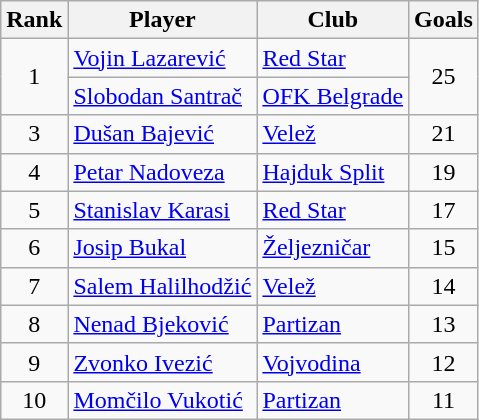<table class="wikitable" style="text-align:center">
<tr>
<th>Rank</th>
<th>Player</th>
<th>Club</th>
<th>Goals</th>
</tr>
<tr>
<td rowspan="2">1</td>
<td align="left"> <a href='#'>Vojin Lazarević</a></td>
<td align="left"><a href='#'>Red Star</a></td>
<td rowspan="2">25</td>
</tr>
<tr>
<td align="left"> <a href='#'>Slobodan Santrač</a></td>
<td align="left"><a href='#'>OFK Belgrade</a></td>
</tr>
<tr>
<td rowspan="1">3</td>
<td align="left"> <a href='#'>Dušan Bajević</a></td>
<td align="left"><a href='#'>Velež</a></td>
<td>21</td>
</tr>
<tr>
<td rowspan="1">4</td>
<td align="left"> <a href='#'>Petar Nadoveza</a></td>
<td align="left"><a href='#'>Hajduk Split</a></td>
<td>19</td>
</tr>
<tr>
<td rowspan="1">5</td>
<td align="left"> <a href='#'>Stanislav Karasi</a></td>
<td align="left"><a href='#'>Red Star</a></td>
<td>17</td>
</tr>
<tr>
<td rowspan="1">6</td>
<td align="left"> <a href='#'>Josip Bukal</a></td>
<td align="left"><a href='#'>Željezničar</a></td>
<td>15</td>
</tr>
<tr>
<td rowspan="1">7</td>
<td align="left"> <a href='#'>Salem Halilhodžić</a></td>
<td align="left"><a href='#'>Velež</a></td>
<td>14</td>
</tr>
<tr>
<td rowspan="1">8</td>
<td align="left"> <a href='#'>Nenad Bjeković</a></td>
<td align="left"><a href='#'>Partizan</a></td>
<td>13</td>
</tr>
<tr>
<td rowspan="1">9</td>
<td align="left"> <a href='#'>Zvonko Ivezić</a></td>
<td align="left"><a href='#'>Vojvodina</a></td>
<td>12</td>
</tr>
<tr>
<td rowspan="1">10</td>
<td align="left"> <a href='#'>Momčilo Vukotić</a></td>
<td align="left"><a href='#'>Partizan</a></td>
<td>11</td>
</tr>
</table>
